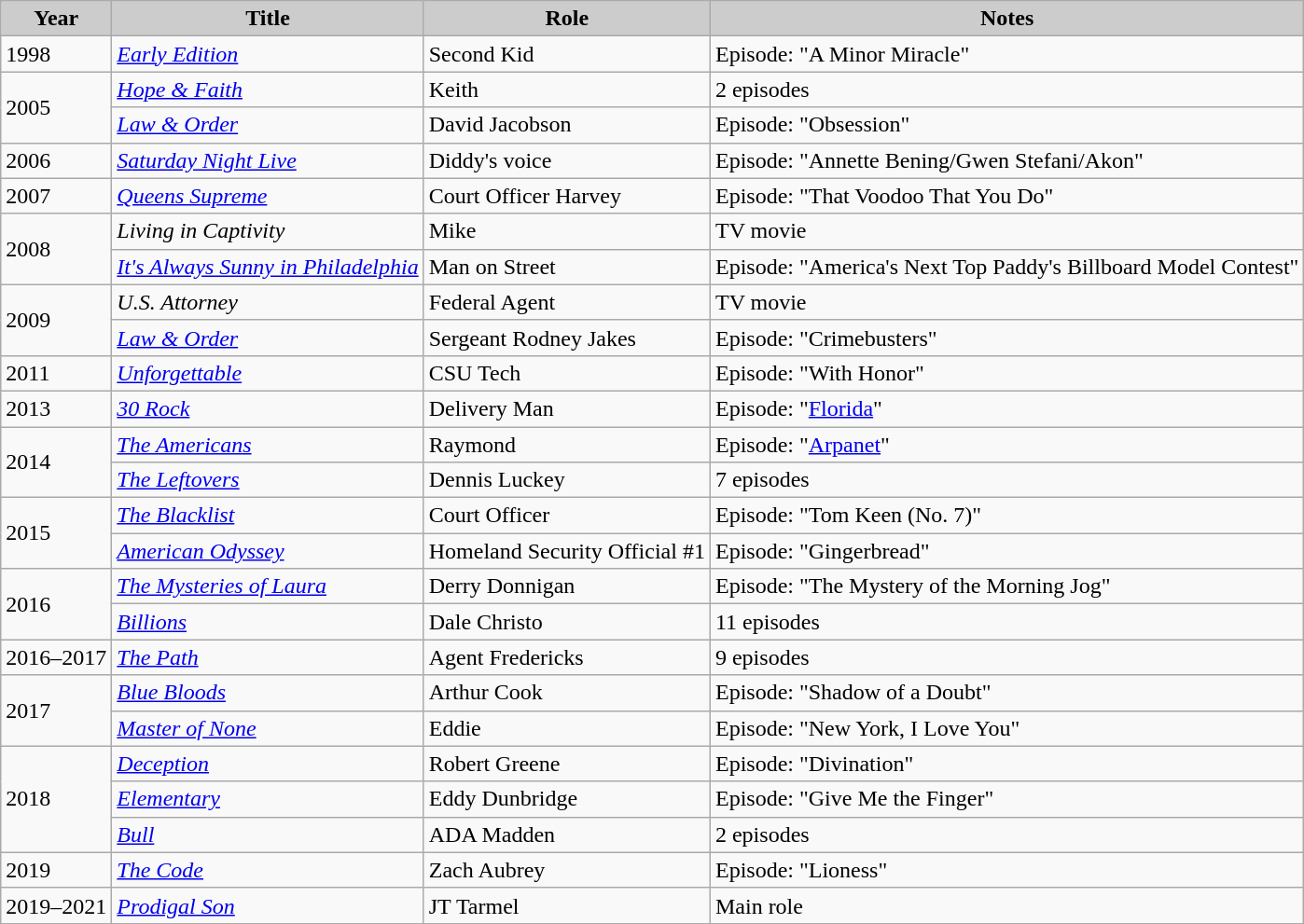<table class="wikitable">
<tr>
<th style="background: #CCCCCC;">Year</th>
<th style="background: #CCCCCC;">Title</th>
<th style="background: #CCCCCC;">Role</th>
<th style="background: #CCCCCC;">Notes</th>
</tr>
<tr>
<td>1998</td>
<td><em><a href='#'>Early Edition</a></em></td>
<td>Second Kid</td>
<td>Episode: "A Minor Miracle"</td>
</tr>
<tr>
<td rowspan=2>2005</td>
<td><em><a href='#'>Hope & Faith</a></em></td>
<td>Keith</td>
<td>2 episodes</td>
</tr>
<tr>
<td><em><a href='#'>Law & Order</a></em></td>
<td>David Jacobson</td>
<td>Episode: "Obsession"</td>
</tr>
<tr>
<td>2006</td>
<td><em><a href='#'>Saturday Night Live</a></em></td>
<td>Diddy's voice</td>
<td>Episode: "Annette Bening/Gwen Stefani/Akon"</td>
</tr>
<tr>
<td>2007</td>
<td><em><a href='#'>Queens Supreme</a></em></td>
<td>Court Officer Harvey</td>
<td>Episode: "That Voodoo That You Do"</td>
</tr>
<tr>
<td rowspan=2>2008</td>
<td><em>Living in Captivity</em></td>
<td>Mike</td>
<td>TV movie</td>
</tr>
<tr>
<td><em><a href='#'>It's Always Sunny in Philadelphia</a></em></td>
<td>Man on Street</td>
<td>Episode: "America's Next Top Paddy's Billboard Model Contest"</td>
</tr>
<tr>
<td rowspan=2>2009</td>
<td><em>U.S. Attorney</em></td>
<td>Federal Agent</td>
<td>TV movie</td>
</tr>
<tr>
<td><em><a href='#'>Law & Order</a></em></td>
<td>Sergeant Rodney Jakes</td>
<td>Episode: "Crimebusters"</td>
</tr>
<tr>
<td>2011</td>
<td><em><a href='#'>Unforgettable</a></em></td>
<td>CSU Tech</td>
<td>Episode: "With Honor"</td>
</tr>
<tr>
<td>2013</td>
<td><em><a href='#'>30 Rock</a></em></td>
<td>Delivery Man</td>
<td>Episode: "<a href='#'>Florida</a>"</td>
</tr>
<tr>
<td rowspan=2>2014</td>
<td><em><a href='#'>The Americans</a></em></td>
<td>Raymond</td>
<td>Episode: "<a href='#'>Arpanet</a>"</td>
</tr>
<tr>
<td><em><a href='#'>The Leftovers</a></em></td>
<td>Dennis Luckey</td>
<td>7 episodes</td>
</tr>
<tr>
<td rowspan=2>2015</td>
<td><em><a href='#'>The Blacklist</a></em></td>
<td>Court Officer</td>
<td>Episode: "Tom Keen (No. 7)"</td>
</tr>
<tr>
<td><em><a href='#'>American Odyssey</a></em></td>
<td>Homeland Security Official #1</td>
<td>Episode: "Gingerbread"</td>
</tr>
<tr>
<td rowspan=2>2016</td>
<td><em><a href='#'>The Mysteries of Laura</a></em></td>
<td>Derry Donnigan</td>
<td>Episode: "The Mystery of the Morning Jog"</td>
</tr>
<tr>
<td><em><a href='#'>Billions</a></em></td>
<td>Dale Christo</td>
<td>11 episodes</td>
</tr>
<tr>
<td>2016–2017</td>
<td><em><a href='#'>The Path</a></em></td>
<td>Agent Fredericks</td>
<td>9 episodes</td>
</tr>
<tr>
<td rowspan=2>2017</td>
<td><em><a href='#'>Blue Bloods</a></em></td>
<td>Arthur Cook</td>
<td>Episode: "Shadow of a Doubt"</td>
</tr>
<tr>
<td><em><a href='#'>Master of None</a></em></td>
<td>Eddie</td>
<td>Episode: "New York, I Love You"</td>
</tr>
<tr>
<td rowspan=3>2018</td>
<td><em><a href='#'>Deception</a></em></td>
<td>Robert Greene</td>
<td>Episode: "Divination"</td>
</tr>
<tr>
<td><em><a href='#'>Elementary</a></em></td>
<td>Eddy Dunbridge</td>
<td>Episode: "Give Me the Finger"</td>
</tr>
<tr>
<td><em><a href='#'>Bull</a></em></td>
<td>ADA Madden</td>
<td>2 episodes</td>
</tr>
<tr>
<td>2019</td>
<td><em><a href='#'>The Code</a></em></td>
<td>Zach Aubrey</td>
<td>Episode: "Lioness"</td>
</tr>
<tr>
<td>2019–2021</td>
<td><em><a href='#'>Prodigal Son</a></em></td>
<td>JT Tarmel</td>
<td>Main role</td>
</tr>
<tr>
</tr>
</table>
